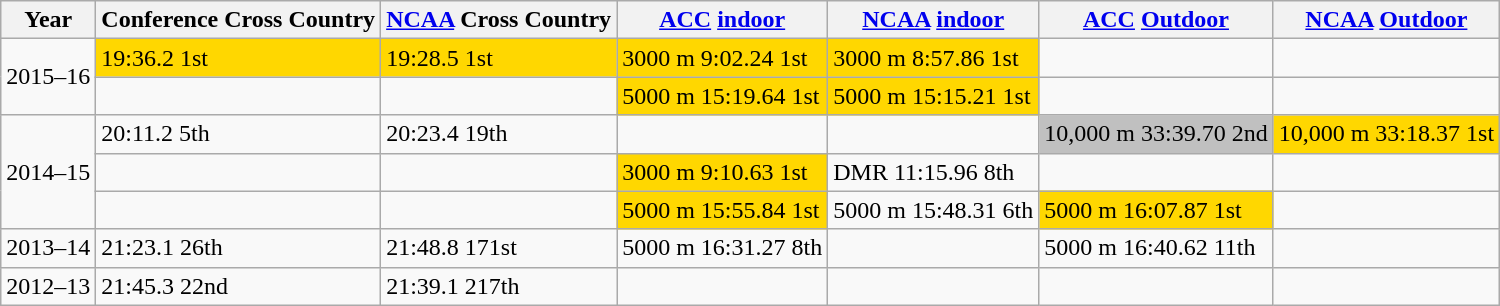<table class="wikitable sortable">
<tr>
<th>Year</th>
<th>Conference Cross Country</th>
<th><a href='#'>NCAA</a> Cross Country</th>
<th><a href='#'>ACC</a> <a href='#'>indoor</a></th>
<th><a href='#'>NCAA</a> <a href='#'>indoor</a></th>
<th><a href='#'>ACC</a> <a href='#'>Outdoor</a></th>
<th><a href='#'>NCAA</a> <a href='#'>Outdoor</a></th>
</tr>
<tr>
<td Rowspan=2>2015–16</td>
<td bgcolor=gold>19:36.2 1st</td>
<td bgcolor=gold>19:28.5 1st</td>
<td bgcolor=gold>3000 m 9:02.24 1st</td>
<td bgcolor=gold>3000 m 8:57.86 1st</td>
<td></td>
<td></td>
</tr>
<tr>
<td></td>
<td></td>
<td bgcolor=gold>5000 m 15:19.64 1st</td>
<td bgcolor=gold>5000 m 15:15.21 1st</td>
<td></td>
<td></td>
</tr>
<tr>
<td Rowspan=3>2014–15</td>
<td>20:11.2 5th</td>
<td>20:23.4 19th</td>
<td></td>
<td></td>
<td bgcolor=silver>10,000 m 33:39.70 2nd</td>
<td bgcolor=gold>10,000 m 33:18.37 1st</td>
</tr>
<tr>
<td></td>
<td></td>
<td bgcolor=gold>3000 m 9:10.63 1st</td>
<td>DMR 11:15.96 8th</td>
<td></td>
<td></td>
</tr>
<tr>
<td></td>
<td></td>
<td bgcolor=gold>5000 m 15:55.84 1st</td>
<td>5000 m 15:48.31 6th</td>
<td bgcolor=gold>5000 m 16:07.87 1st</td>
<td></td>
</tr>
<tr>
<td>2013–14</td>
<td>21:23.1 26th</td>
<td>21:48.8 171st</td>
<td>5000 m 16:31.27 8th</td>
<td></td>
<td>5000 m 16:40.62 11th</td>
<td></td>
</tr>
<tr>
<td>2012–13</td>
<td>21:45.3 22nd</td>
<td>21:39.1 217th</td>
<td></td>
<td></td>
<td></td>
<td></td>
</tr>
</table>
